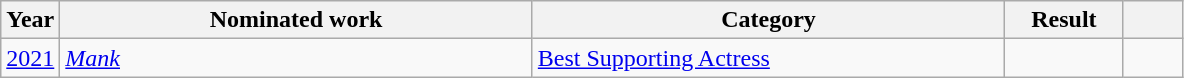<table class="wikitable plainrowheaders">
<tr>
<th scope="col" style="width:5%;">Year</th>
<th scope="col" style="width:40%;">Nominated work</th>
<th scope="col" style="width:40%;">Category</th>
<th scope="col" style="width:10%;">Result</th>
<th scope="col" style="width:5%;"></th>
</tr>
<tr>
<td><a href='#'>2021</a></td>
<td><em><a href='#'>Mank</a></em></td>
<td><a href='#'>Best Supporting Actress</a></td>
<td></td>
<td style="text-align:center;"></td>
</tr>
</table>
